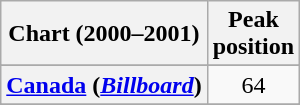<table class="wikitable sortable plainrowheaders" style="text-align:center">
<tr>
<th scope="col">Chart (2000–2001)</th>
<th scope="col">Peak<br>position</th>
</tr>
<tr>
</tr>
<tr>
</tr>
<tr>
</tr>
<tr>
</tr>
<tr>
<th scope="row"><a href='#'>Canada</a> (<em><a href='#'>Billboard</a></em>)</th>
<td>64</td>
</tr>
<tr>
</tr>
<tr>
</tr>
<tr>
</tr>
<tr>
</tr>
<tr>
</tr>
<tr>
</tr>
<tr>
</tr>
<tr>
</tr>
<tr>
</tr>
<tr>
</tr>
<tr>
</tr>
<tr>
</tr>
<tr>
</tr>
<tr>
</tr>
<tr>
</tr>
<tr>
</tr>
</table>
